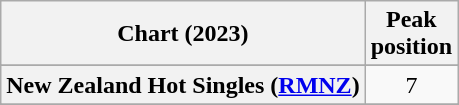<table class="wikitable sortable plainrowheaders" style="text-align:center">
<tr>
<th scope="col">Chart (2023)</th>
<th scope="col">Peak<br>position</th>
</tr>
<tr>
</tr>
<tr>
<th scope="row">New Zealand Hot Singles (<a href='#'>RMNZ</a>)</th>
<td>7</td>
</tr>
<tr>
</tr>
<tr>
</tr>
</table>
